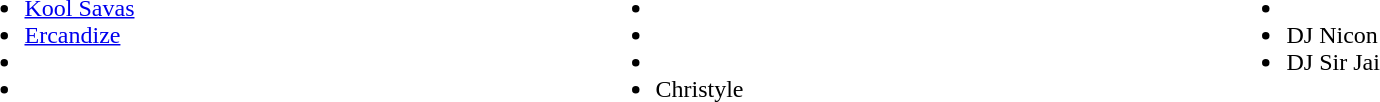<table width="100%">
<tr>
<td valign="top" width="33%"><br><ul><li><a href='#'>Kool Savas</a></li><li><a href='#'>Ercandize</a></li><li></li><li></li></ul></td>
<td valign="top" width="33%"><br><ul><li></li><li></li><li></li><li>Christyle</li></ul></td>
<td valign="top" width="33%"><br><ul><li></li><li>DJ Nicon</li><li>DJ Sir Jai</li></ul></td>
</tr>
</table>
